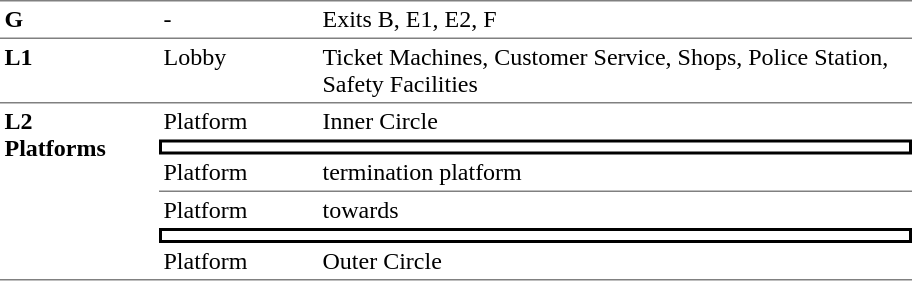<table table border=0 cellspacing=0 cellpadding=3>
<tr>
<td style="border-top:solid 1px gray;" width=50 valign=top><strong>G</strong></td>
<td style="border-top:solid 1px gray;" width=100 valign=top>-</td>
<td style="border-top:solid 1px gray;" width=390 valign=top>Exits B, E1, E2, F</td>
</tr>
<tr>
<td style="border-bottom:solid 1px gray; border-top:solid 1px gray;" valign=top width=100><strong>L1</strong></td>
<td style="border-bottom:solid 1px gray; border-top:solid 1px gray;" valign=top width=100>Lobby</td>
<td style="border-bottom:solid 1px gray; border-top:solid 1px gray;" valign=top width=390>Ticket Machines, Customer Service, Shops, Police Station, Safety Facilities</td>
</tr>
<tr>
<td rowspan=3 valign=top><strong>L2<br>Platforms</strong></td>
<td>Platform </td>
<td>  Inner Circle </td>
</tr>
<tr>
<td style="border-right:solid 2px black;border-left:solid 2px black;border-top:solid 2px black;border-bottom:solid 2px black;text-align:center;" colspan=2></td>
</tr>
<tr>
<td style="border-bottom:solid 1px gray;">Platform </td>
<td style="border-bottom:solid 1px gray;">  termination platform</td>
</tr>
<tr>
<td rowspan=3 valign=top style="border-bottom:solid 1px gray;"></td>
<td>Platform </td>
<td> towards   </td>
</tr>
<tr>
<td style="border-right:solid 2px black;border-left:solid 2px black;border-top:solid 2px black;border-bottom:solid 2px black;text-align:center;" colspan=2></td>
</tr>
<tr>
<td style="border-bottom:solid 1px gray;">Platform </td>
<td style="border-bottom:solid 1px gray;"> Outer Circle  </td>
</tr>
</table>
